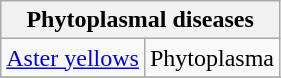<table class="wikitable" style="clear">
<tr>
<th colspan=2><strong>Phytoplasmal diseases</strong><br></th>
</tr>
<tr>
<td><a href='#'>Aster yellows</a></td>
<td>Phytoplasma</td>
</tr>
<tr>
</tr>
</table>
